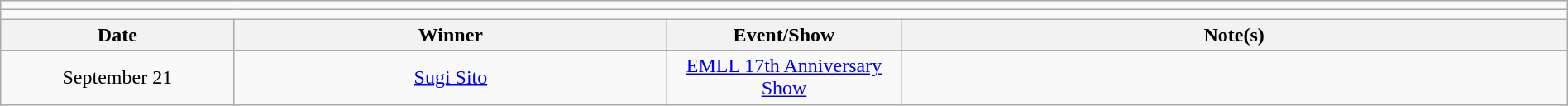<table class="wikitable" style="text-align:center; width:100%">
<tr>
<td colspan=5></td>
</tr>
<tr>
<td colspan=5><strong></strong></td>
</tr>
<tr>
<th width=14%>Date</th>
<th width=26%>Winner</th>
<th width=14%>Event/Show</th>
<th width=40%>Note(s)</th>
</tr>
<tr>
<td>September 21</td>
<td><a href='#'>Sugi Sito</a></td>
<td><a href='#'>EMLL 17th Anniversary Show</a></td>
<td></td>
</tr>
</table>
